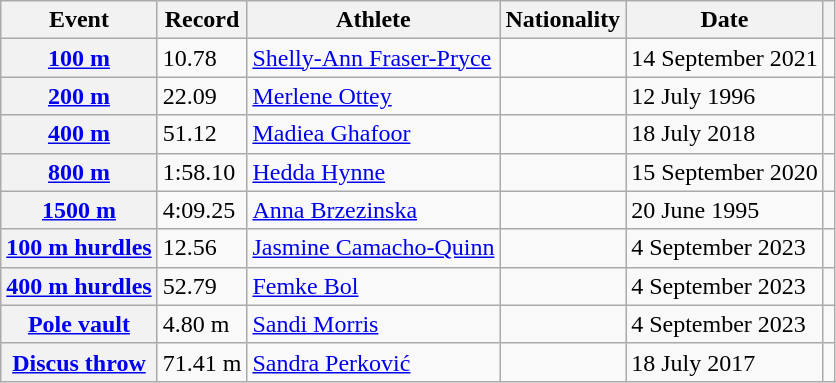<table class="wikitable plainrowheaders sticky-header">
<tr>
<th scope="col">Event</th>
<th scope="col">Record</th>
<th scope="col">Athlete</th>
<th scope="col">Nationality</th>
<th scope="col">Date</th>
<th scope="col"></th>
</tr>
<tr>
<th scope="row"><a href='#'>100 m</a></th>
<td>10.78 </td>
<td><a href='#'>Shelly-Ann Fraser-Pryce</a></td>
<td></td>
<td>14 September 2021</td>
<td></td>
</tr>
<tr>
<th scope="row"><a href='#'>200 m</a></th>
<td>22.09 </td>
<td><a href='#'>Merlene Ottey</a></td>
<td></td>
<td>12 July 1996</td>
<td></td>
</tr>
<tr>
<th scope="row"><a href='#'>400 m</a></th>
<td>51.12</td>
<td><a href='#'>Madiea Ghafoor</a></td>
<td></td>
<td>18 July 2018</td>
<td></td>
</tr>
<tr>
<th scope="row"><a href='#'>800 m</a></th>
<td>1:58.10</td>
<td><a href='#'>Hedda Hynne</a></td>
<td></td>
<td>15 September 2020</td>
<td></td>
</tr>
<tr>
<th scope="row"><a href='#'>1500 m</a></th>
<td>4:09.25</td>
<td><a href='#'>Anna Brzezinska</a></td>
<td></td>
<td>20 June 1995</td>
<td></td>
</tr>
<tr>
<th scope="row"><a href='#'>100 m hurdles</a></th>
<td>12.56 </td>
<td><a href='#'>Jasmine Camacho-Quinn</a></td>
<td></td>
<td>4 September 2023</td>
<td></td>
</tr>
<tr>
<th scope="row"><a href='#'>400 m hurdles</a></th>
<td>52.79</td>
<td><a href='#'>Femke Bol</a></td>
<td></td>
<td>4 September 2023</td>
<td></td>
</tr>
<tr>
<th scope="row"><a href='#'>Pole vault</a></th>
<td>4.80 m</td>
<td><a href='#'>Sandi Morris</a></td>
<td></td>
<td>4 September 2023</td>
<td></td>
</tr>
<tr>
<th scope="row"><a href='#'>Discus throw</a></th>
<td>71.41 m</td>
<td><a href='#'>Sandra Perković</a></td>
<td></td>
<td>18 July 2017</td>
<td></td>
</tr>
</table>
